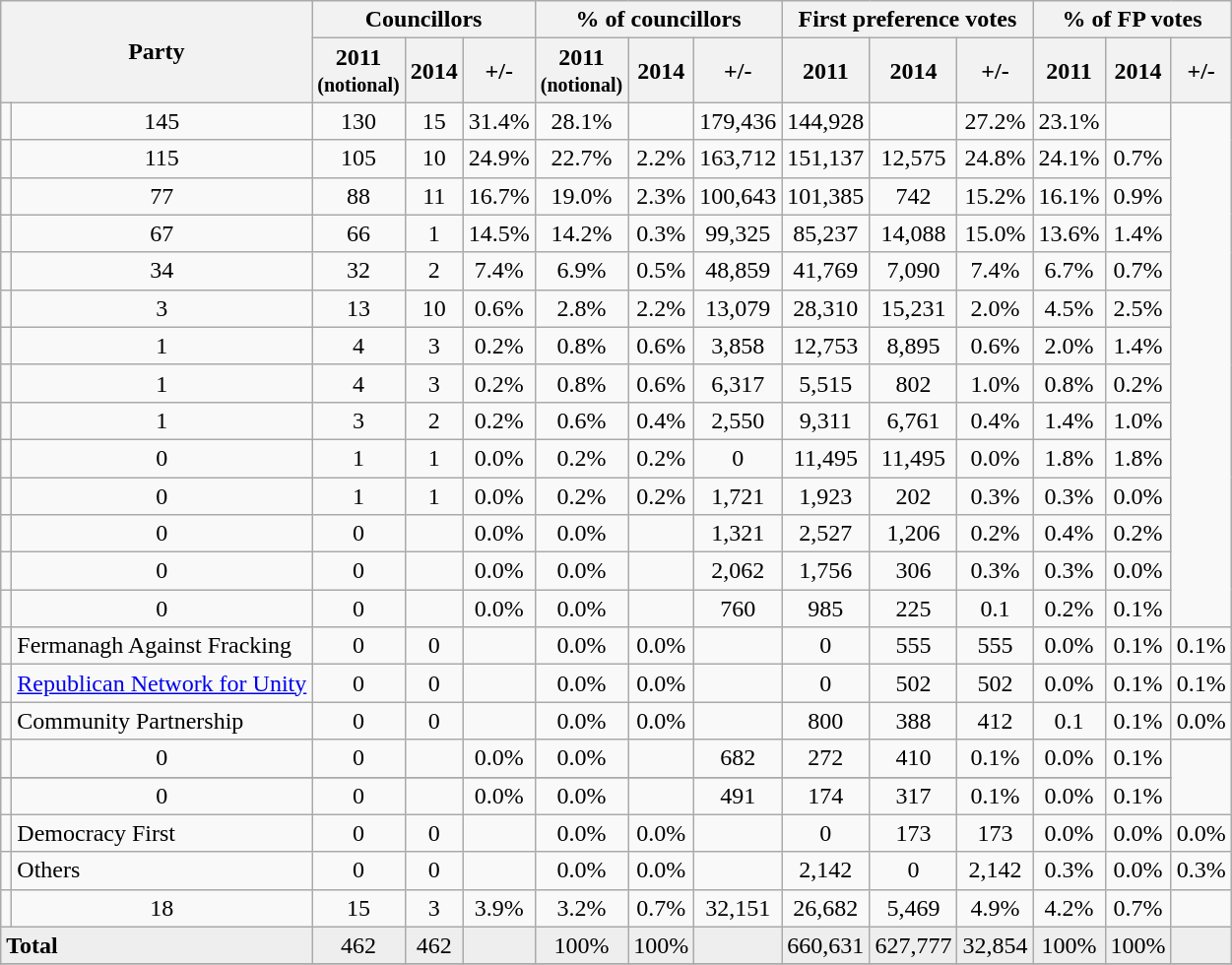<table class="wikitable sortable" border="1" style="text-align:center">
<tr>
<th colspan="2" rowspan="2">Party</th>
<th colspan="3">Councillors</th>
<th colspan="3">% of councillors</th>
<th colspan="3">First preference votes</th>
<th colspan="3">% of FP votes</th>
</tr>
<tr>
<th>2011 <br><small>(notional)</small></th>
<th>2014</th>
<th>+/-</th>
<th>2011 <br><small>(notional)</small></th>
<th>2014</th>
<th>+/-</th>
<th>2011</th>
<th>2014</th>
<th>+/-</th>
<th>2011</th>
<th>2014</th>
<th>+/-</th>
</tr>
<tr>
<td></td>
<td>145</td>
<td>130</td>
<td>15</td>
<td>31.4%</td>
<td>28.1%</td>
<td></td>
<td>179,436</td>
<td>144,928</td>
<td></td>
<td>27.2%</td>
<td>23.1%</td>
<td></td>
</tr>
<tr>
<td></td>
<td>115</td>
<td>105</td>
<td>10</td>
<td>24.9%</td>
<td>22.7%</td>
<td>2.2%</td>
<td>163,712</td>
<td>151,137</td>
<td>12,575</td>
<td>24.8%</td>
<td>24.1%</td>
<td>0.7%</td>
</tr>
<tr>
<td></td>
<td>77</td>
<td>88</td>
<td>11</td>
<td>16.7%</td>
<td>19.0%</td>
<td>2.3%</td>
<td>100,643</td>
<td>101,385</td>
<td>742</td>
<td>15.2%</td>
<td>16.1%</td>
<td>0.9%</td>
</tr>
<tr>
<td></td>
<td>67</td>
<td>66</td>
<td>1</td>
<td>14.5%</td>
<td>14.2%</td>
<td>0.3%</td>
<td>99,325</td>
<td>85,237</td>
<td>14,088</td>
<td>15.0%</td>
<td>13.6%</td>
<td>1.4%</td>
</tr>
<tr>
<td></td>
<td>34</td>
<td>32</td>
<td>2</td>
<td>7.4%</td>
<td>6.9%</td>
<td>0.5%</td>
<td>48,859</td>
<td>41,769</td>
<td>7,090</td>
<td>7.4%</td>
<td>6.7%</td>
<td>0.7%</td>
</tr>
<tr>
<td></td>
<td>3</td>
<td>13</td>
<td>10</td>
<td>0.6%</td>
<td>2.8%</td>
<td>2.2%</td>
<td>13,079</td>
<td>28,310</td>
<td>15,231</td>
<td>2.0%</td>
<td>4.5%</td>
<td>2.5%</td>
</tr>
<tr>
<td></td>
<td>1</td>
<td>4</td>
<td>3</td>
<td>0.2%</td>
<td>0.8%</td>
<td>0.6%</td>
<td>3,858</td>
<td>12,753</td>
<td>8,895</td>
<td>0.6%</td>
<td>2.0%</td>
<td>1.4%</td>
</tr>
<tr>
<td></td>
<td>1</td>
<td>4</td>
<td>3</td>
<td>0.2%</td>
<td>0.8%</td>
<td>0.6%</td>
<td>6,317</td>
<td>5,515</td>
<td>802</td>
<td>1.0%</td>
<td>0.8%</td>
<td>0.2%</td>
</tr>
<tr>
<td></td>
<td>1</td>
<td>3</td>
<td>2</td>
<td>0.2%</td>
<td>0.6%</td>
<td>0.4%</td>
<td>2,550</td>
<td>9,311</td>
<td>6,761</td>
<td>0.4%</td>
<td>1.4%</td>
<td>1.0%</td>
</tr>
<tr>
<td></td>
<td>0</td>
<td>1</td>
<td>1</td>
<td>0.0%</td>
<td>0.2%</td>
<td>0.2%</td>
<td>0</td>
<td>11,495</td>
<td>11,495</td>
<td>0.0%</td>
<td>1.8%</td>
<td>1.8%</td>
</tr>
<tr>
<td></td>
<td>0</td>
<td>1</td>
<td>1</td>
<td>0.0%</td>
<td>0.2%</td>
<td>0.2%</td>
<td>1,721</td>
<td>1,923</td>
<td>202</td>
<td>0.3%</td>
<td>0.3%</td>
<td>0.0%</td>
</tr>
<tr>
<td></td>
<td>0</td>
<td>0</td>
<td></td>
<td>0.0%</td>
<td>0.0%</td>
<td></td>
<td>1,321</td>
<td>2,527</td>
<td>1,206</td>
<td>0.2%</td>
<td>0.4%</td>
<td>0.2%</td>
</tr>
<tr>
<td></td>
<td>0</td>
<td>0</td>
<td></td>
<td>0.0%</td>
<td>0.0%</td>
<td></td>
<td>2,062</td>
<td>1,756</td>
<td>306</td>
<td>0.3%</td>
<td>0.3%</td>
<td>0.0%</td>
</tr>
<tr>
<td></td>
<td>0</td>
<td>0</td>
<td></td>
<td>0.0%</td>
<td>0.0%</td>
<td></td>
<td>760</td>
<td>985</td>
<td>225</td>
<td>0.1</td>
<td>0.2%</td>
<td>0.1%</td>
</tr>
<tr>
<td></td>
<td style="text-align:left">Fermanagh Against Fracking</td>
<td>0</td>
<td>0</td>
<td></td>
<td>0.0%</td>
<td>0.0%</td>
<td></td>
<td>0</td>
<td>555</td>
<td>555</td>
<td>0.0%</td>
<td>0.1%</td>
<td>0.1%</td>
</tr>
<tr>
<td></td>
<td style="text-align:left"><a href='#'>Republican Network for Unity</a></td>
<td>0</td>
<td>0</td>
<td></td>
<td>0.0%</td>
<td>0.0%</td>
<td></td>
<td>0</td>
<td>502</td>
<td>502</td>
<td>0.0%</td>
<td>0.1%</td>
<td>0.1%</td>
</tr>
<tr>
<td></td>
<td style="text-align:left">Community Partnership</td>
<td>0</td>
<td>0</td>
<td></td>
<td>0.0%</td>
<td>0.0%</td>
<td></td>
<td>800</td>
<td>388</td>
<td>412</td>
<td>0.1</td>
<td>0.1%</td>
<td>0.0%</td>
</tr>
<tr>
<td></td>
<td>0</td>
<td>0</td>
<td></td>
<td>0.0%</td>
<td>0.0%</td>
<td></td>
<td>682</td>
<td>272</td>
<td>410</td>
<td>0.1%</td>
<td>0.0%</td>
<td>0.1%</td>
</tr>
<tr>
</tr>
<tr>
<td></td>
<td>0</td>
<td>0</td>
<td></td>
<td>0.0%</td>
<td>0.0%</td>
<td></td>
<td>491</td>
<td>174</td>
<td>317</td>
<td>0.1%</td>
<td>0.0%</td>
<td>0.1%</td>
</tr>
<tr>
<td></td>
<td style="text-align:left">Democracy First</td>
<td>0</td>
<td>0</td>
<td></td>
<td>0.0%</td>
<td>0.0%</td>
<td></td>
<td>0</td>
<td>173</td>
<td>173</td>
<td>0.0%</td>
<td>0.0%</td>
<td>0.0%</td>
</tr>
<tr>
<td></td>
<td style="text-align:left">Others</td>
<td>0</td>
<td>0</td>
<td></td>
<td>0.0%</td>
<td>0.0%</td>
<td></td>
<td>2,142</td>
<td>0</td>
<td>2,142</td>
<td>0.3%</td>
<td>0.0%</td>
<td>0.3%</td>
</tr>
<tr>
<td></td>
<td>18</td>
<td>15</td>
<td> 3</td>
<td>3.9%</td>
<td>3.2%</td>
<td>0.7%</td>
<td>32,151</td>
<td>26,682</td>
<td>5,469</td>
<td>4.9%</td>
<td>4.2%</td>
<td>0.7%</td>
</tr>
<tr class="sortbottom" style="background:#eee;">
<td style="text-align:left" colspan=2><strong>Total</strong></td>
<td>462</td>
<td>462</td>
<td></td>
<td>100%</td>
<td>100%</td>
<td></td>
<td>660,631</td>
<td>627,777</td>
<td>32,854</td>
<td>100%</td>
<td>100%</td>
<td></td>
</tr>
<tr>
</tr>
</table>
